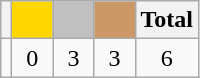<table class="wikitable">
<tr>
<th></th>
<th style="background-color:gold">        </th>
<th style="background-color:silver">      </th>
<th style="background-color:#CC9966">      </th>
<th>Total</th>
</tr>
<tr align="center">
<td></td>
<td>0</td>
<td>3</td>
<td>3</td>
<td>6</td>
</tr>
</table>
